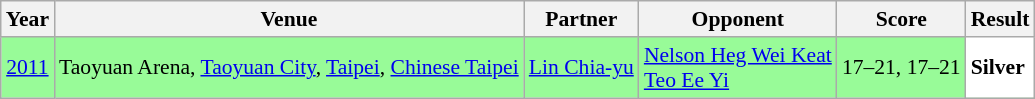<table class="sortable wikitable" style="font-size: 90%;">
<tr>
<th>Year</th>
<th>Venue</th>
<th>Partner</th>
<th>Opponent</th>
<th>Score</th>
<th>Result</th>
</tr>
<tr style="background:#98FB98">
<td align="center"><a href='#'>2011</a></td>
<td align="left">Taoyuan Arena, <a href='#'>Taoyuan City</a>, <a href='#'>Taipei</a>, <a href='#'>Chinese Taipei</a></td>
<td align="left"> <a href='#'>Lin Chia-yu</a></td>
<td align="left"> <a href='#'>Nelson Heg Wei Keat</a> <br>  <a href='#'>Teo Ee Yi</a></td>
<td align="left">17–21, 17–21</td>
<td style="text-align:left; background:white"> <strong>Silver</strong></td>
</tr>
</table>
